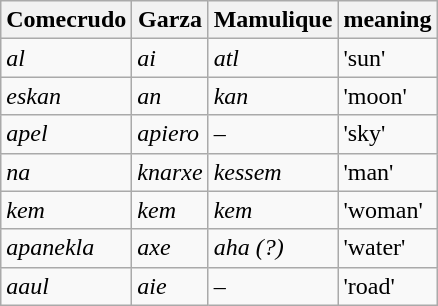<table class=wikitable>
<tr>
<th>Comecrudo</th>
<th>Garza</th>
<th>Mamulique</th>
<th>meaning</th>
</tr>
<tr>
<td><em>al</em></td>
<td><em>ai</em></td>
<td><em>atl</em></td>
<td>'sun'</td>
</tr>
<tr>
<td><em>eskan</em></td>
<td><em>an</em></td>
<td><em>kan</em></td>
<td>'moon'</td>
</tr>
<tr>
<td><em>apel</em></td>
<td><em>apiero</em></td>
<td>–</td>
<td>'sky'</td>
</tr>
<tr>
<td><em>na</em></td>
<td><em>knarxe</em></td>
<td><em>kessem</em></td>
<td>'man'</td>
</tr>
<tr>
<td><em>kem</em></td>
<td><em>kem</em></td>
<td><em>kem</em></td>
<td>'woman'</td>
</tr>
<tr>
<td><em>apanekla</em></td>
<td><em>axe</em></td>
<td><em>aha (?)</em></td>
<td>'water'</td>
</tr>
<tr>
<td><em>aaul</em></td>
<td><em>aie</em></td>
<td>–</td>
<td>'road'</td>
</tr>
</table>
